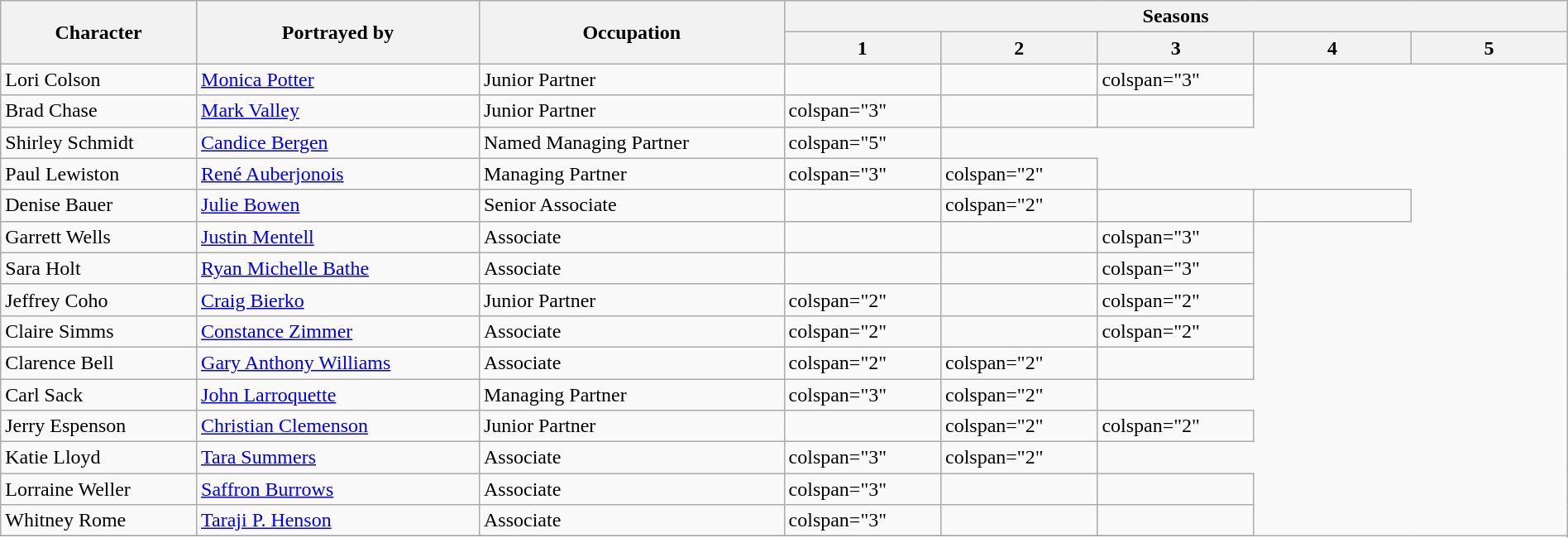<table class="wikitable sortable" width="100%">
<tr>
<th rowspan="2">Character</th>
<th rowspan="2">Portrayed by</th>
<th rowspan="2">Occupation</th>
<th colspan="5">Seasons</th>
</tr>
<tr>
<th width="10%">1</th>
<th width="10%">2</th>
<th width="10%">3</th>
<th width="10%">4</th>
<th width="10%">5</th>
</tr>
<tr>
<td>Lori Colson</td>
<td><a href='#'>Monica Potter</a></td>
<td data-sort-value="3">Junior Partner</td>
<td></td>
<td></td>
<td>colspan="3" </td>
</tr>
<tr>
<td>Brad Chase</td>
<td><a href='#'>Mark Valley</a></td>
<td data-sort-value="3">Junior Partner</td>
<td>colspan="3" </td>
<td></td>
<td></td>
</tr>
<tr>
<td>Shirley Schmidt</td>
<td><a href='#'>Candice Bergen</a></td>
<td data-sort-value="6">Named Managing Partner</td>
<td>colspan="5" </td>
</tr>
<tr>
<td>Paul Lewiston</td>
<td><a href='#'>René Auberjonois</a></td>
<td data-sort-value="5">Managing Partner</td>
<td>colspan="3" </td>
<td>colspan="2" </td>
</tr>
<tr>
<td>Denise Bauer</td>
<td><a href='#'>Julie Bowen</a></td>
<td data-sort-value="2">Senior Associate</td>
<td></td>
<td>colspan="2" </td>
<td></td>
<td></td>
</tr>
<tr>
<td>Garrett Wells</td>
<td><a href='#'>Justin Mentell</a></td>
<td data-sort-value="1">Associate</td>
<td></td>
<td></td>
<td>colspan="3" </td>
</tr>
<tr>
<td>Sara Holt</td>
<td><a href='#'>Ryan Michelle Bathe</a></td>
<td data-sort-value="1">Associate</td>
<td></td>
<td></td>
<td>colspan="3" </td>
</tr>
<tr>
<td>Jeffrey Coho</td>
<td><a href='#'>Craig Bierko</a></td>
<td data-sort-value="3">Junior Partner</td>
<td>colspan="2" </td>
<td></td>
<td>colspan="2" </td>
</tr>
<tr>
<td>Claire Simms</td>
<td><a href='#'>Constance Zimmer</a></td>
<td data-sort-value="1">Associate</td>
<td>colspan="2" </td>
<td></td>
<td>colspan="2" </td>
</tr>
<tr>
<td>Clarence Bell</td>
<td><a href='#'>Gary Anthony Williams</a></td>
<td data-sort-value="1">Associate</td>
<td>colspan="2" </td>
<td>colspan="2" </td>
<td></td>
</tr>
<tr>
<td>Carl Sack</td>
<td><a href='#'>John Larroquette</a></td>
<td data-sort-value="4">Managing Partner</td>
<td>colspan="3" </td>
<td>colspan="2" </td>
</tr>
<tr>
<td>Jerry Espenson</td>
<td><a href='#'>Christian Clemenson</a></td>
<td data-sort-value="3">Junior Partner</td>
<td></td>
<td>colspan="2" </td>
<td>colspan="2" </td>
</tr>
<tr>
<td>Katie Lloyd</td>
<td><a href='#'>Tara Summers</a></td>
<td data-sort-value="1">Associate</td>
<td>colspan="3" </td>
<td>colspan="2" </td>
</tr>
<tr>
<td>Lorraine Weller</td>
<td><a href='#'>Saffron Burrows</a></td>
<td data-sort-value="1">Associate</td>
<td>colspan="3" </td>
<td></td>
<td></td>
</tr>
<tr>
<td>Whitney Rome</td>
<td><a href='#'>Taraji P. Henson</a></td>
<td data-sort-value="1">Associate</td>
<td>colspan="3" </td>
<td></td>
<td></td>
</tr>
<tr>
</tr>
</table>
